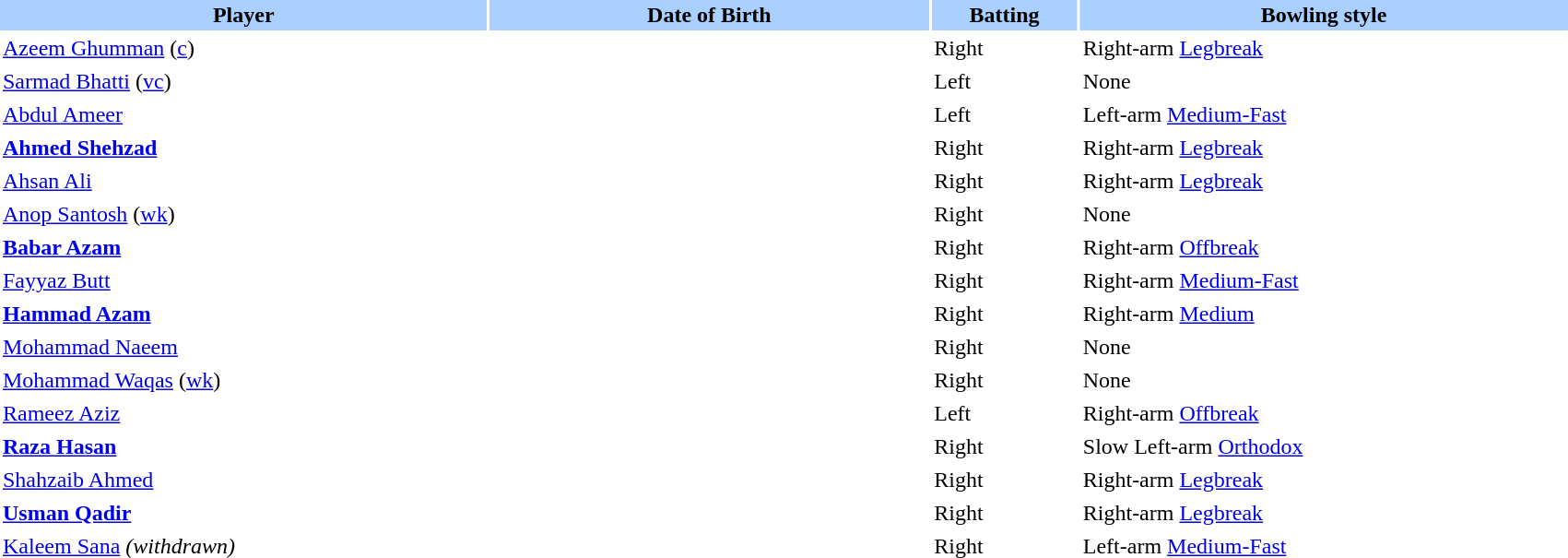<table border="0" cellspacing="2" cellpadding="2" width="90%">
<tr bgcolor=AAD0FF>
<th width=20%>Player</th>
<th width=18%>Date of Birth</th>
<th width=6%>Batting</th>
<th width=20%>Bowling style</th>
</tr>
<tr>
<td><a href='#'>Azeem Ghumman</a> (<a href='#'>c</a>)</td>
<td></td>
<td>Right</td>
<td>Right-arm <a href='#'>Legbreak</a></td>
</tr>
<tr>
<td><a href='#'>Sarmad Bhatti</a> (<a href='#'>vc</a>)</td>
<td></td>
<td>Left</td>
<td>None</td>
</tr>
<tr>
<td><a href='#'>Abdul Ameer</a></td>
<td></td>
<td>Left</td>
<td>Left-arm <a href='#'>Medium-Fast</a></td>
</tr>
<tr>
<td><strong><a href='#'>Ahmed Shehzad</a></strong></td>
<td></td>
<td>Right</td>
<td>Right-arm <a href='#'>Legbreak</a></td>
</tr>
<tr>
<td><a href='#'>Ahsan Ali</a></td>
<td></td>
<td>Right</td>
<td>Right-arm <a href='#'>Legbreak</a></td>
</tr>
<tr>
<td><a href='#'>Anop Santosh</a> (<a href='#'>wk</a>)</td>
<td></td>
<td>Right</td>
<td>None</td>
</tr>
<tr>
<td><strong><a href='#'>Babar Azam</a></strong></td>
<td></td>
<td>Right</td>
<td>Right-arm <a href='#'>Offbreak</a></td>
</tr>
<tr>
<td><a href='#'>Fayyaz Butt</a></td>
<td></td>
<td>Right</td>
<td>Right-arm <a href='#'>Medium-Fast</a></td>
</tr>
<tr>
<td><strong><a href='#'>Hammad Azam</a></strong></td>
<td></td>
<td>Right</td>
<td>Right-arm <a href='#'>Medium</a></td>
</tr>
<tr>
<td><a href='#'>Mohammad Naeem</a></td>
<td></td>
<td>Right</td>
<td>None</td>
</tr>
<tr>
<td><a href='#'>Mohammad Waqas</a> (<a href='#'>wk</a>)</td>
<td></td>
<td>Right</td>
<td>None</td>
</tr>
<tr>
<td><a href='#'>Rameez Aziz</a></td>
<td></td>
<td>Left</td>
<td>Right-arm <a href='#'>Offbreak</a></td>
</tr>
<tr>
<td><strong><a href='#'>Raza Hasan</a></strong></td>
<td></td>
<td>Right</td>
<td>Slow Left-arm <a href='#'>Orthodox</a></td>
</tr>
<tr>
<td><a href='#'>Shahzaib Ahmed</a></td>
<td></td>
<td>Right</td>
<td>Right-arm <a href='#'>Legbreak</a></td>
</tr>
<tr>
<td><strong><a href='#'>Usman Qadir</a></strong></td>
<td></td>
<td>Right</td>
<td>Right-arm <a href='#'>Legbreak</a></td>
</tr>
<tr>
<td><a href='#'>Kaleem Sana</a> <em>(withdrawn)</em></td>
<td></td>
<td>Right</td>
<td>Left-arm <a href='#'>Medium-Fast</a></td>
</tr>
</table>
